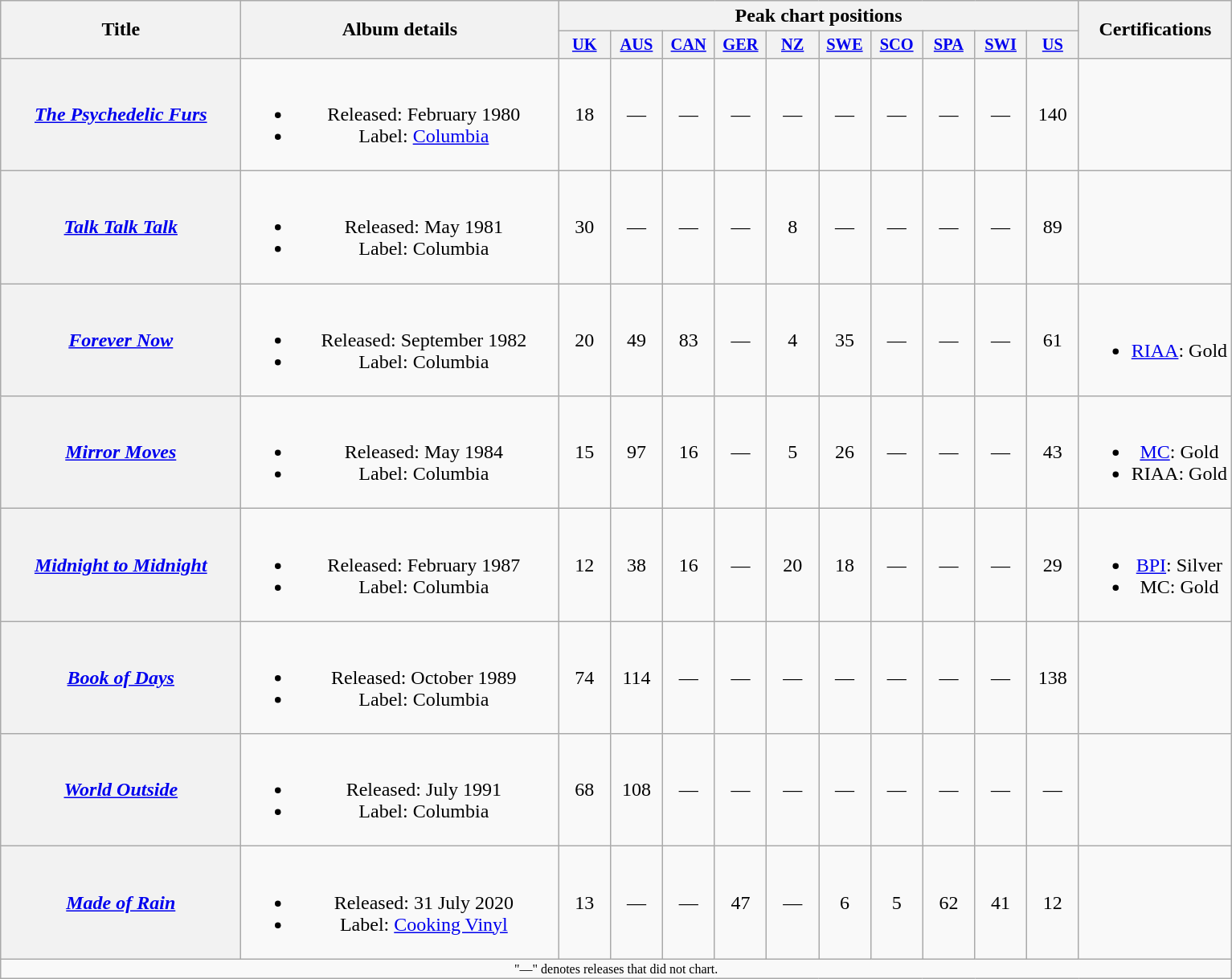<table class="wikitable plainrowheaders" style="text-align:center;">
<tr>
<th scope="col" rowspan="2" style="width:12em;">Title</th>
<th scope="col" rowspan="2" style="width:16em;">Album details</th>
<th scope="col" colspan="10">Peak chart positions</th>
<th scope="col" rowspan="2">Certifications</th>
</tr>
<tr>
<th style="width:2.7em;font-size:85%"><a href='#'>UK</a><br></th>
<th style="width:2.7em;font-size:85%"><a href='#'>AUS</a><br></th>
<th style="width:2.7em;font-size:85%"><a href='#'>CAN</a><br></th>
<th style="width:2.7em;font-size:85%"><a href='#'>GER</a><br></th>
<th style="width:2.7em;font-size:85%"><a href='#'>NZ</a><br></th>
<th style="width:2.7em;font-size:85%"><a href='#'>SWE</a><br></th>
<th style="width:2.7em;font-size:85%"><a href='#'>SCO</a><br></th>
<th style="width:2.7em;font-size:85%"><a href='#'>SPA</a><br></th>
<th style="width:2.7em;font-size:85%"><a href='#'>SWI</a><br></th>
<th style="width:2.7em;font-size:85%"><a href='#'>US</a><br></th>
</tr>
<tr>
<th scope="row"><em><a href='#'>The Psychedelic Furs</a></em></th>
<td><br><ul><li>Released: February 1980</li><li>Label: <a href='#'>Columbia</a></li></ul></td>
<td>18</td>
<td>—</td>
<td>—</td>
<td>—</td>
<td>—</td>
<td>—</td>
<td>—</td>
<td>—</td>
<td>—</td>
<td>140</td>
<td></td>
</tr>
<tr>
<th scope="row"><em><a href='#'>Talk Talk Talk</a></em></th>
<td><br><ul><li>Released: May 1981</li><li>Label: Columbia</li></ul></td>
<td>30</td>
<td>—</td>
<td>—</td>
<td>—</td>
<td>8</td>
<td>—</td>
<td>—</td>
<td>—</td>
<td>—</td>
<td>89</td>
<td></td>
</tr>
<tr>
<th scope="row"><em><a href='#'>Forever Now</a></em></th>
<td><br><ul><li>Released: September 1982</li><li>Label: Columbia</li></ul></td>
<td>20</td>
<td>49</td>
<td>83</td>
<td>—</td>
<td>4</td>
<td>35</td>
<td>—</td>
<td>—</td>
<td>—</td>
<td>61</td>
<td><br><ul><li><a href='#'>RIAA</a>: Gold</li></ul></td>
</tr>
<tr>
<th scope="row"><em><a href='#'>Mirror Moves</a></em></th>
<td><br><ul><li>Released: May 1984</li><li>Label: Columbia</li></ul></td>
<td>15</td>
<td>97</td>
<td>16</td>
<td>—</td>
<td>5</td>
<td>26</td>
<td>—</td>
<td>—</td>
<td>—</td>
<td>43</td>
<td><br><ul><li><a href='#'>MC</a>: Gold</li><li>RIAA: Gold</li></ul></td>
</tr>
<tr>
<th scope="row"><em><a href='#'>Midnight to Midnight</a></em></th>
<td><br><ul><li>Released: February 1987</li><li>Label: Columbia</li></ul></td>
<td>12</td>
<td>38</td>
<td>16</td>
<td>—</td>
<td>20</td>
<td>18</td>
<td>—</td>
<td>—</td>
<td>—</td>
<td>29</td>
<td><br><ul><li><a href='#'>BPI</a>: Silver</li><li>MC: Gold</li></ul></td>
</tr>
<tr>
<th scope="row"><em><a href='#'>Book of Days</a></em></th>
<td><br><ul><li>Released: October 1989</li><li>Label: Columbia</li></ul></td>
<td>74</td>
<td>114</td>
<td>—</td>
<td>—</td>
<td>—</td>
<td>—</td>
<td>—</td>
<td>—</td>
<td>—</td>
<td>138</td>
<td></td>
</tr>
<tr>
<th scope="row"><em><a href='#'>World Outside</a></em></th>
<td><br><ul><li>Released: July 1991</li><li>Label: Columbia</li></ul></td>
<td>68</td>
<td>108</td>
<td>—</td>
<td>—</td>
<td>—</td>
<td>—</td>
<td>—</td>
<td>—</td>
<td>—</td>
<td>—</td>
<td></td>
</tr>
<tr>
<th scope="row"><em><a href='#'>Made of Rain</a></em></th>
<td><br><ul><li>Released: 31 July 2020</li><li>Label: <a href='#'>Cooking Vinyl</a></li></ul></td>
<td>13</td>
<td>—</td>
<td>—</td>
<td>47</td>
<td>—</td>
<td>6</td>
<td>5</td>
<td>62</td>
<td>41</td>
<td>12</td>
<td></td>
</tr>
<tr>
<td colspan="21" style="text-align:center; font-size:8pt;">"—" denotes releases that did not chart.</td>
</tr>
</table>
